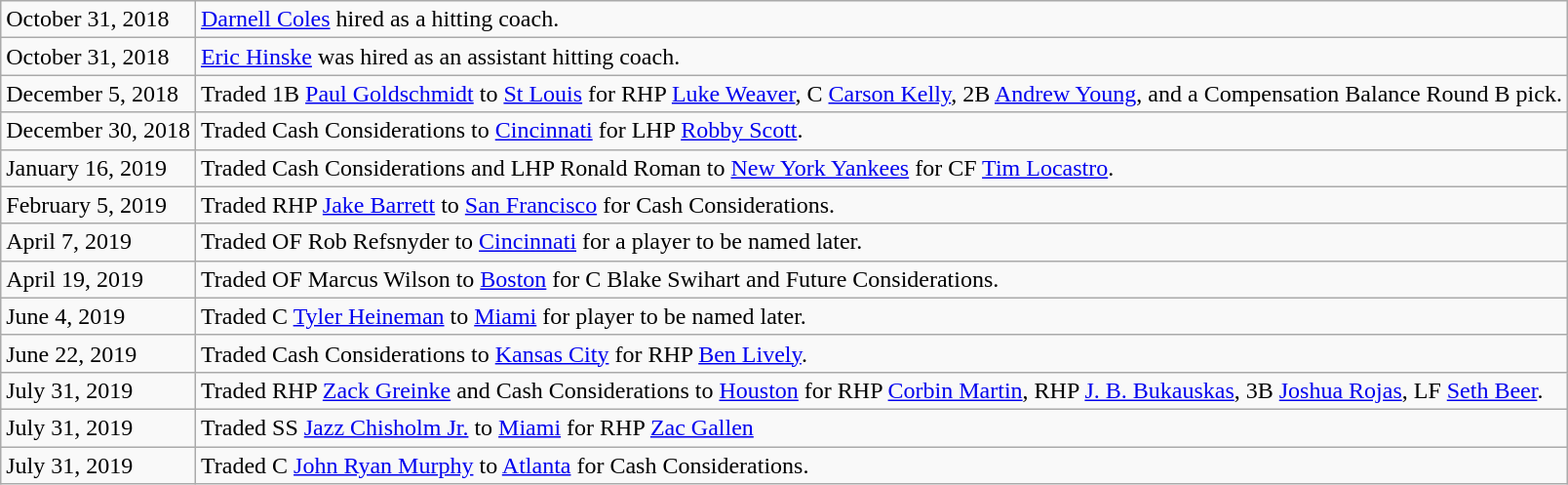<table class="wikitable">
<tr>
<td>October 31, 2018</td>
<td><a href='#'>Darnell Coles</a> hired as a hitting coach.</td>
</tr>
<tr>
<td>October 31, 2018</td>
<td><a href='#'>Eric Hinske</a> was hired as an assistant hitting coach.</td>
</tr>
<tr>
<td>December 5, 2018</td>
<td>Traded 1B <a href='#'>Paul Goldschmidt</a> to <a href='#'>St Louis</a> for RHP <a href='#'>Luke Weaver</a>, C <a href='#'>Carson Kelly</a>, 2B <a href='#'>Andrew Young</a>, and a Compensation Balance Round B pick.</td>
</tr>
<tr>
<td>December 30, 2018</td>
<td>Traded Cash Considerations to <a href='#'>Cincinnati</a> for LHP <a href='#'>Robby Scott</a>.</td>
</tr>
<tr>
<td>January 16, 2019</td>
<td>Traded Cash Considerations and LHP Ronald Roman to <a href='#'>New York Yankees</a> for CF <a href='#'>Tim Locastro</a>.</td>
</tr>
<tr>
<td>February 5, 2019</td>
<td>Traded RHP <a href='#'>Jake Barrett</a> to <a href='#'>San Francisco</a> for Cash Considerations.</td>
</tr>
<tr>
<td>April 7, 2019</td>
<td>Traded OF Rob Refsnyder to <a href='#'>Cincinnati</a> for a player to be named later.</td>
</tr>
<tr>
<td>April 19, 2019</td>
<td>Traded OF Marcus Wilson to <a href='#'>Boston</a> for C Blake Swihart and Future Considerations.</td>
</tr>
<tr>
<td>June 4, 2019</td>
<td>Traded C <a href='#'>Tyler Heineman</a> to <a href='#'>Miami</a> for player to be named later.</td>
</tr>
<tr>
<td>June 22, 2019</td>
<td>Traded Cash Considerations to <a href='#'>Kansas City</a> for RHP <a href='#'>Ben Lively</a>.</td>
</tr>
<tr>
<td>July 31, 2019</td>
<td>Traded RHP <a href='#'>Zack Greinke</a> and Cash Considerations to <a href='#'>Houston</a> for RHP <a href='#'>Corbin Martin</a>, RHP <a href='#'>J. B. Bukauskas</a>, 3B <a href='#'>Joshua Rojas</a>, LF <a href='#'>Seth Beer</a>.</td>
</tr>
<tr>
<td>July 31, 2019</td>
<td>Traded SS <a href='#'>Jazz Chisholm Jr.</a> to <a href='#'>Miami</a> for RHP <a href='#'>Zac Gallen</a></td>
</tr>
<tr>
<td>July 31, 2019</td>
<td>Traded C <a href='#'>John Ryan Murphy</a> to <a href='#'>Atlanta</a> for Cash Considerations.</td>
</tr>
</table>
